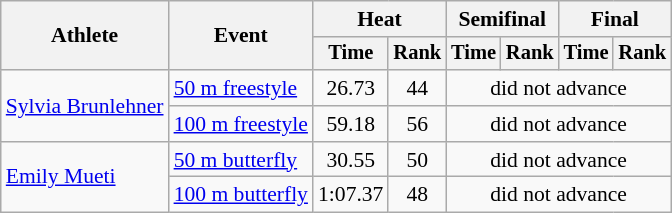<table class=wikitable style="font-size:90%">
<tr>
<th rowspan="2">Athlete</th>
<th rowspan="2">Event</th>
<th colspan="2">Heat</th>
<th colspan="2">Semifinal</th>
<th colspan="2">Final</th>
</tr>
<tr style="font-size:95%">
<th>Time</th>
<th>Rank</th>
<th>Time</th>
<th>Rank</th>
<th>Time</th>
<th>Rank</th>
</tr>
<tr align=center>
<td align=left rowspan=2><a href='#'>Sylvia Brunlehner</a></td>
<td align=left><a href='#'>50 m freestyle</a></td>
<td>26.73</td>
<td>44</td>
<td colspan=4>did not advance</td>
</tr>
<tr align=center>
<td align=left><a href='#'>100 m freestyle</a></td>
<td>59.18</td>
<td>56</td>
<td colspan=4>did not advance</td>
</tr>
<tr align=center>
<td align=left rowspan=2><a href='#'>Emily Mueti</a></td>
<td align=left><a href='#'>50 m butterfly</a></td>
<td>30.55</td>
<td>50</td>
<td colspan=4>did not advance</td>
</tr>
<tr align=center>
<td align=left><a href='#'>100 m butterfly</a></td>
<td>1:07.37</td>
<td>48</td>
<td colspan=4>did not advance</td>
</tr>
</table>
